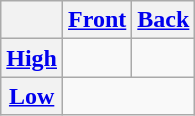<table class="wikitable" style="text-align:center;">
<tr>
<th></th>
<th><a href='#'>Front</a></th>
<th><a href='#'>Back</a></th>
</tr>
<tr>
<th><a href='#'>High</a></th>
<td></td>
<td></td>
</tr>
<tr>
<th><a href='#'>Low</a></th>
<td colspan="2"></td>
</tr>
</table>
